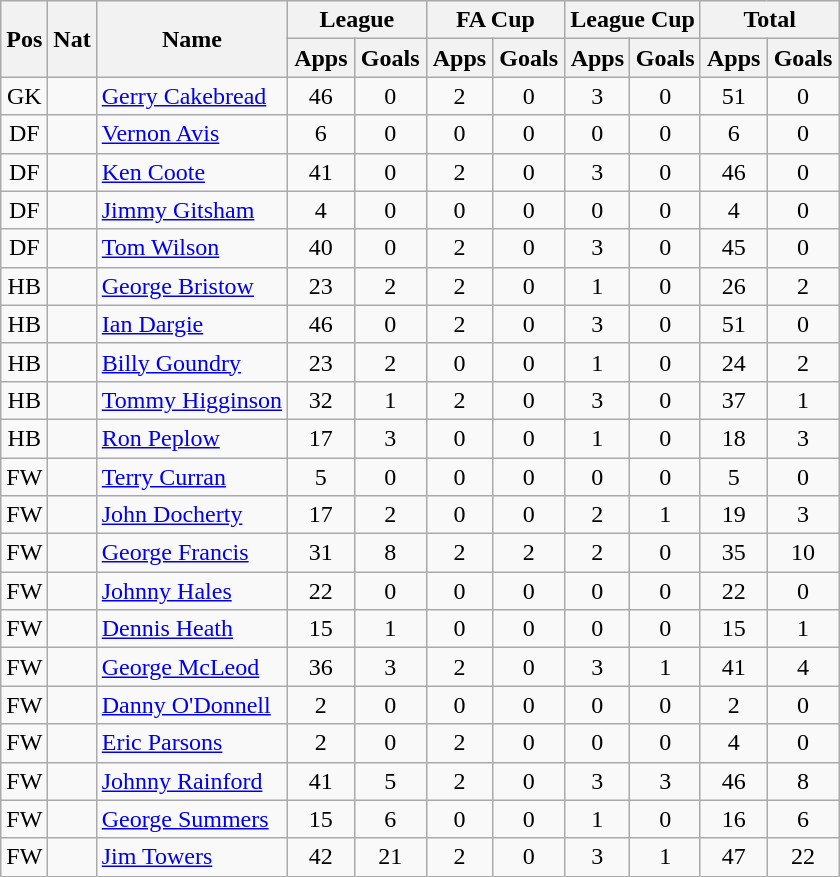<table class="wikitable" style="text-align:center">
<tr>
<th rowspan="2">Pos</th>
<th rowspan="2">Nat</th>
<th rowspan="2">Name</th>
<th colspan="2" style="width:85px;">League</th>
<th colspan="2" style="width:85px;">FA Cup</th>
<th colspan="2">League Cup</th>
<th colspan="2" style="width:85px;">Total</th>
</tr>
<tr>
<th>Apps</th>
<th>Goals</th>
<th>Apps</th>
<th>Goals</th>
<th>Apps</th>
<th>Goals</th>
<th>Apps</th>
<th>Goals</th>
</tr>
<tr>
<td>GK</td>
<td></td>
<td style="text-align:left;"><a href='#'>Gerry Cakebread</a></td>
<td>46</td>
<td>0</td>
<td>2</td>
<td>0</td>
<td>3</td>
<td>0</td>
<td>51</td>
<td>0</td>
</tr>
<tr>
<td>DF</td>
<td></td>
<td style="text-align:left;"><a href='#'>Vernon Avis</a></td>
<td>6</td>
<td>0</td>
<td>0</td>
<td>0</td>
<td>0</td>
<td>0</td>
<td>6</td>
<td>0</td>
</tr>
<tr>
<td>DF</td>
<td></td>
<td style="text-align:left;"><a href='#'>Ken Coote</a></td>
<td>41</td>
<td>0</td>
<td>2</td>
<td>0</td>
<td>3</td>
<td>0</td>
<td>46</td>
<td>0</td>
</tr>
<tr>
<td>DF</td>
<td></td>
<td style="text-align:left;"><a href='#'>Jimmy Gitsham</a></td>
<td>4</td>
<td>0</td>
<td>0</td>
<td>0</td>
<td>0</td>
<td>0</td>
<td>4</td>
<td>0</td>
</tr>
<tr>
<td>DF</td>
<td></td>
<td style="text-align:left;"><a href='#'>Tom Wilson</a></td>
<td>40</td>
<td>0</td>
<td>2</td>
<td>0</td>
<td>3</td>
<td>0</td>
<td>45</td>
<td>0</td>
</tr>
<tr>
<td>HB</td>
<td></td>
<td style="text-align:left;"><a href='#'>George Bristow</a></td>
<td>23</td>
<td>2</td>
<td>2</td>
<td>0</td>
<td>1</td>
<td>0</td>
<td>26</td>
<td>2</td>
</tr>
<tr>
<td>HB</td>
<td></td>
<td style="text-align:left;"><a href='#'>Ian Dargie</a></td>
<td>46</td>
<td>0</td>
<td>2</td>
<td>0</td>
<td>3</td>
<td>0</td>
<td>51</td>
<td>0</td>
</tr>
<tr>
<td>HB</td>
<td></td>
<td style="text-align:left;"><a href='#'>Billy Goundry</a></td>
<td>23</td>
<td>2</td>
<td>0</td>
<td>0</td>
<td>1</td>
<td>0</td>
<td>24</td>
<td>2</td>
</tr>
<tr>
<td>HB</td>
<td></td>
<td style="text-align:left;"><a href='#'>Tommy Higginson</a></td>
<td>32</td>
<td>1</td>
<td>2</td>
<td>0</td>
<td>3</td>
<td>0</td>
<td>37</td>
<td>1</td>
</tr>
<tr>
<td>HB</td>
<td></td>
<td style="text-align:left;"><a href='#'>Ron Peplow</a></td>
<td>17</td>
<td>3</td>
<td>0</td>
<td>0</td>
<td>1</td>
<td>0</td>
<td>18</td>
<td>3</td>
</tr>
<tr>
<td>FW</td>
<td></td>
<td style="text-align:left;"><a href='#'>Terry Curran</a></td>
<td>5</td>
<td>0</td>
<td>0</td>
<td>0</td>
<td>0</td>
<td>0</td>
<td>5</td>
<td>0</td>
</tr>
<tr>
<td>FW</td>
<td></td>
<td style="text-align:left;"><a href='#'>John Docherty</a></td>
<td>17</td>
<td>2</td>
<td>0</td>
<td>0</td>
<td>2</td>
<td>1</td>
<td>19</td>
<td>3</td>
</tr>
<tr>
<td>FW</td>
<td></td>
<td style="text-align:left;"><a href='#'>George Francis</a></td>
<td>31</td>
<td>8</td>
<td>2</td>
<td>2</td>
<td>2</td>
<td>0</td>
<td>35</td>
<td>10</td>
</tr>
<tr>
<td>FW</td>
<td></td>
<td style="text-align:left;"><a href='#'>Johnny Hales</a></td>
<td>22</td>
<td>0</td>
<td>0</td>
<td>0</td>
<td>0</td>
<td>0</td>
<td>22</td>
<td>0</td>
</tr>
<tr>
<td>FW</td>
<td></td>
<td style="text-align:left;"><a href='#'>Dennis Heath</a></td>
<td>15</td>
<td>1</td>
<td>0</td>
<td>0</td>
<td>0</td>
<td>0</td>
<td>15</td>
<td>1</td>
</tr>
<tr>
<td>FW</td>
<td></td>
<td style="text-align:left;"><a href='#'>George McLeod</a></td>
<td>36</td>
<td>3</td>
<td>2</td>
<td>0</td>
<td>3</td>
<td>1</td>
<td>41</td>
<td>4</td>
</tr>
<tr>
<td>FW</td>
<td></td>
<td style="text-align:left;"><a href='#'>Danny O'Donnell</a></td>
<td>2</td>
<td>0</td>
<td>0</td>
<td>0</td>
<td>0</td>
<td>0</td>
<td>2</td>
<td>0</td>
</tr>
<tr>
<td>FW</td>
<td></td>
<td style="text-align:left;"><a href='#'>Eric Parsons</a></td>
<td>2</td>
<td>0</td>
<td>2</td>
<td>0</td>
<td>0</td>
<td>0</td>
<td>4</td>
<td>0</td>
</tr>
<tr>
<td>FW</td>
<td></td>
<td style="text-align:left;"><a href='#'>Johnny Rainford</a></td>
<td>41</td>
<td>5</td>
<td>2</td>
<td>0</td>
<td>3</td>
<td>3</td>
<td>46</td>
<td>8</td>
</tr>
<tr>
<td>FW</td>
<td></td>
<td style="text-align:left;"><a href='#'>George Summers</a></td>
<td>15</td>
<td>6</td>
<td>0</td>
<td>0</td>
<td>1</td>
<td>0</td>
<td>16</td>
<td>6</td>
</tr>
<tr>
<td>FW</td>
<td></td>
<td style="text-align:left;"><a href='#'>Jim Towers</a></td>
<td>42</td>
<td>21</td>
<td>2</td>
<td>0</td>
<td>3</td>
<td>1</td>
<td>47</td>
<td>22</td>
</tr>
</table>
